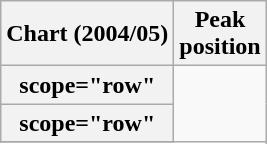<table class="wikitable plainrowheaders" style="text-align:center">
<tr>
<th scope="col">Chart (2004/05)</th>
<th scope="col">Peak<br>position</th>
</tr>
<tr>
<th>scope="row"</th>
</tr>
<tr>
<th>scope="row"</th>
</tr>
<tr>
</tr>
</table>
